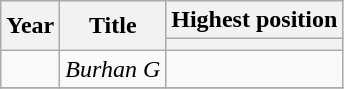<table class="wikitable">
<tr>
<th rowspan="2">Year</th>
<th rowspan="2">Title</th>
<th colspan="5">Highest position</th>
</tr>
<tr>
<th></th>
</tr>
<tr>
<td></td>
<td><em>Burhan G</em></td>
<td></td>
</tr>
<tr>
</tr>
</table>
